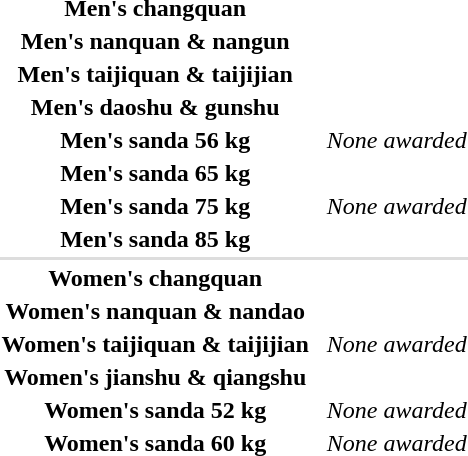<table>
<tr>
<th scope="row">Men's changquan</th>
<td></td>
<td></td>
<td></td>
</tr>
<tr>
<th scope="row">Men's nanquan & nangun</th>
<td></td>
<td></td>
<td></td>
</tr>
<tr>
<th scope="row">Men's taijiquan & taijijian</th>
<td></td>
<td></td>
<td></td>
</tr>
<tr>
<th scope="row">Men's daoshu & gunshu</th>
<td></td>
<td></td>
<td></td>
</tr>
<tr>
<th scope="row">Men's sanda 56 kg</th>
<td></td>
<td></td>
<td><em>None awarded</em></td>
</tr>
<tr>
<th scope="row">Men's sanda 65 kg</th>
<td></td>
<td></td>
<td></td>
</tr>
<tr>
<th scope="row">Men's sanda 75 kg</th>
<td></td>
<td></td>
<td><em>None awarded</em></td>
</tr>
<tr>
<th scope="row">Men's sanda 85 kg</th>
<td></td>
<td></td>
<td></td>
</tr>
<tr bgcolor=#DDDDDD>
<td colspan=4></td>
</tr>
<tr>
<th scope="row">Women's changquan</th>
<td></td>
<td></td>
<td></td>
</tr>
<tr>
<th scope="row">Women's nanquan & nandao</th>
<td></td>
<td></td>
<td></td>
</tr>
<tr>
<th scope="row">Women's taijiquan & taijijian</th>
<td></td>
<td></td>
<td><em>None awarded</em></td>
</tr>
<tr>
<th scope="row">Women's jianshu & qiangshu</th>
<td></td>
<td></td>
<td></td>
</tr>
<tr>
<th scope="row">Women's sanda 52 kg</th>
<td></td>
<td></td>
<td><em>None awarded</em></td>
</tr>
<tr>
<th scope="row">Women's sanda 60 kg</th>
<td></td>
<td></td>
<td><em>None awarded</em></td>
</tr>
</table>
